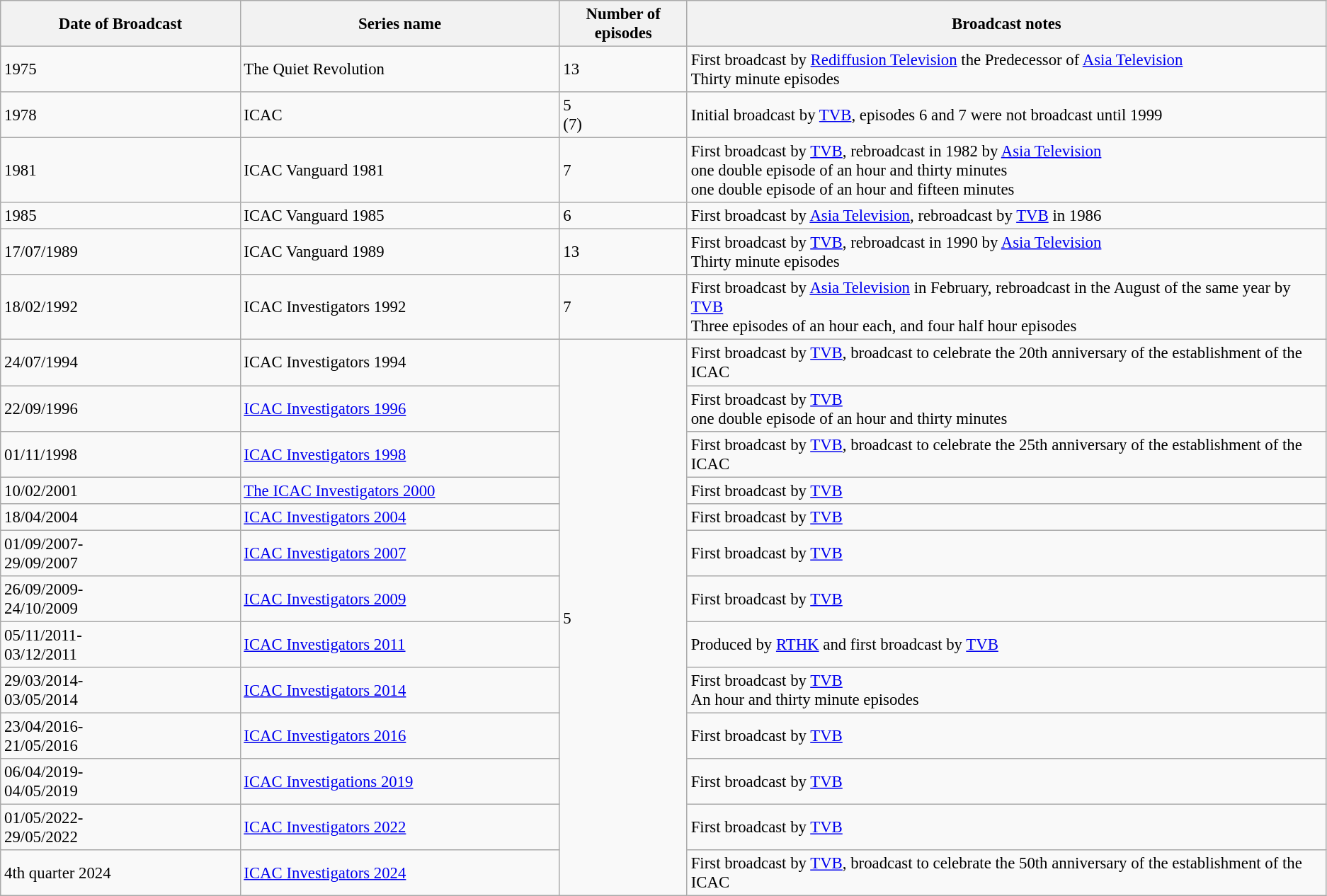<table class="wikitable" style="font-size: 95%;">
<tr>
<th width=15%>Date of Broadcast</th>
<th width=20%>Series name</th>
<th width=8%>Number of episodes</th>
<th width=40%>Broadcast notes</th>
</tr>
<tr>
<td>1975</td>
<td>The Quiet Revolution</td>
<td>13</td>
<td>First broadcast by <a href='#'>Rediffusion Television</a> the Predecessor of <a href='#'>Asia Television</a><br>Thirty minute episodes</td>
</tr>
<tr>
<td>1978</td>
<td>ICAC</td>
<td>5<br>(7)</td>
<td>Initial broadcast by <a href='#'>TVB</a>, episodes 6 and 7 were not broadcast until 1999</td>
</tr>
<tr>
<td>1981</td>
<td>ICAC Vanguard 1981</td>
<td>7</td>
<td>First broadcast by <a href='#'>TVB</a>, rebroadcast in 1982 by <a href='#'>Asia Television</a><br>one double episode of an hour and thirty minutes<br>one double episode of an hour and fifteen minutes</td>
</tr>
<tr>
<td>1985</td>
<td>ICAC Vanguard 1985</td>
<td>6</td>
<td>First broadcast by <a href='#'>Asia Television</a>, rebroadcast by <a href='#'>TVB</a> in 1986</td>
</tr>
<tr>
<td>17/07/1989</td>
<td>ICAC Vanguard 1989</td>
<td>13</td>
<td>First broadcast by <a href='#'>TVB</a>, rebroadcast in 1990 by <a href='#'>Asia Television</a><br>Thirty minute episodes</td>
</tr>
<tr>
<td>18/02/1992</td>
<td>ICAC Investigators 1992</td>
<td>7</td>
<td>First broadcast by <a href='#'>Asia Television</a> in February, rebroadcast in the August of the same year by <a href='#'>TVB</a><br>Three episodes of an hour each, and four half hour episodes</td>
</tr>
<tr>
<td>24/07/1994</td>
<td>ICAC Investigators 1994</td>
<td rowspan=13>5</td>
<td>First broadcast by <a href='#'>TVB</a>, broadcast to celebrate the 20th anniversary of the establishment of the ICAC</td>
</tr>
<tr>
<td>22/09/1996</td>
<td><a href='#'>ICAC Investigators 1996</a></td>
<td>First broadcast by <a href='#'>TVB</a><br>one double episode of an hour and thirty minutes</td>
</tr>
<tr>
<td>01/11/1998</td>
<td><a href='#'>ICAC Investigators 1998</a></td>
<td>First broadcast by <a href='#'>TVB</a>, broadcast to celebrate the 25th anniversary of the establishment of the ICAC</td>
</tr>
<tr>
<td>10/02/2001</td>
<td><a href='#'>The ICAC Investigators 2000</a></td>
<td>First broadcast by <a href='#'>TVB</a></td>
</tr>
<tr>
<td>18/04/2004</td>
<td><a href='#'>ICAC Investigators 2004</a></td>
<td>First broadcast by <a href='#'>TVB</a></td>
</tr>
<tr>
<td>01/09/2007-<br>29/09/2007</td>
<td><a href='#'>ICAC Investigators 2007</a></td>
<td>First broadcast by <a href='#'>TVB</a></td>
</tr>
<tr>
<td>26/09/2009-<br>24/10/2009</td>
<td><a href='#'>ICAC Investigators 2009</a></td>
<td>First broadcast by <a href='#'>TVB</a></td>
</tr>
<tr>
<td>05/11/2011-<br>03/12/2011</td>
<td><a href='#'>ICAC Investigators 2011</a></td>
<td>Produced by <a href='#'>RTHK</a> and first broadcast by <a href='#'>TVB</a></td>
</tr>
<tr>
<td>29/03/2014-<br>03/05/2014</td>
<td><a href='#'>ICAC Investigators 2014</a></td>
<td>First broadcast by <a href='#'>TVB</a><br>An hour and thirty minute episodes</td>
</tr>
<tr>
<td>23/04/2016-<br>21/05/2016</td>
<td><a href='#'>ICAC Investigators 2016</a></td>
<td>First broadcast by <a href='#'>TVB</a></td>
</tr>
<tr>
<td>06/04/2019-<br>04/05/2019</td>
<td><a href='#'>ICAC Investigations 2019</a></td>
<td>First broadcast by <a href='#'>TVB</a></td>
</tr>
<tr>
<td>01/05/2022-<br>29/05/2022</td>
<td><a href='#'>ICAC Investigators 2022</a></td>
<td>First broadcast by <a href='#'>TVB</a></td>
</tr>
<tr>
<td>4th quarter 2024</td>
<td><a href='#'>ICAC Investigators 2024</a></td>
<td>First broadcast by <a href='#'>TVB</a>, broadcast to celebrate the 50th anniversary of the establishment of the ICAC</td>
</tr>
</table>
